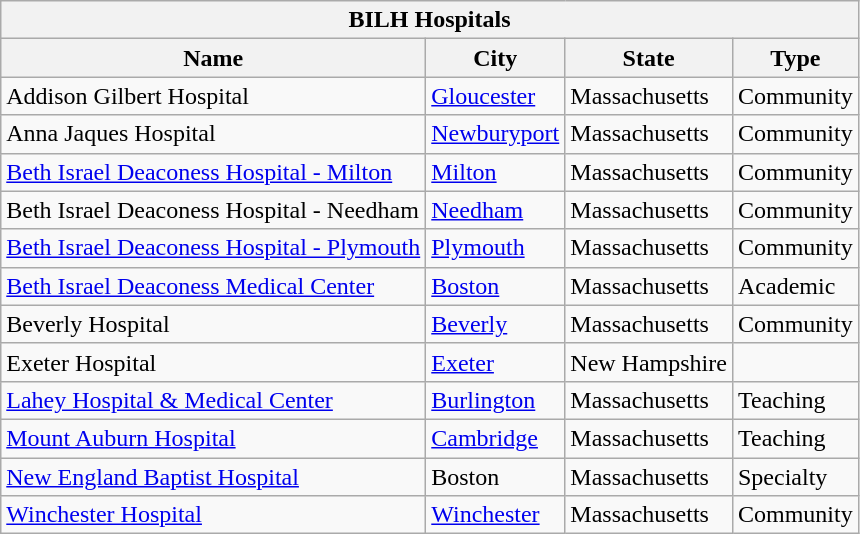<table class="wikitable sortable">
<tr>
<th colspan="4">BILH Hospitals</th>
</tr>
<tr>
<th>Name</th>
<th>City</th>
<th>State</th>
<th>Type</th>
</tr>
<tr>
<td>Addison Gilbert Hospital</td>
<td><a href='#'>Gloucester</a></td>
<td>Massachusetts</td>
<td>Community</td>
</tr>
<tr>
<td>Anna Jaques Hospital</td>
<td><a href='#'>Newburyport</a></td>
<td>Massachusetts</td>
<td>Community</td>
</tr>
<tr>
<td><a href='#'>Beth Israel Deaconess Hospital - Milton</a></td>
<td><a href='#'>Milton</a></td>
<td>Massachusetts</td>
<td>Community</td>
</tr>
<tr>
<td>Beth Israel Deaconess Hospital - Needham</td>
<td><a href='#'>Needham</a></td>
<td>Massachusetts</td>
<td>Community</td>
</tr>
<tr>
<td><a href='#'>Beth Israel Deaconess Hospital - Plymouth</a></td>
<td><a href='#'>Plymouth</a></td>
<td>Massachusetts</td>
<td>Community</td>
</tr>
<tr>
<td><a href='#'>Beth Israel Deaconess Medical Center</a></td>
<td><a href='#'>Boston</a></td>
<td>Massachusetts</td>
<td>Academic</td>
</tr>
<tr>
<td>Beverly Hospital</td>
<td><a href='#'>Beverly</a></td>
<td>Massachusetts</td>
<td>Community</td>
</tr>
<tr>
<td>Exeter Hospital</td>
<td><a href='#'>Exeter</a></td>
<td>New Hampshire</td>
<td></td>
</tr>
<tr>
<td><a href='#'>Lahey Hospital & Medical Center</a></td>
<td><a href='#'>Burlington</a></td>
<td>Massachusetts</td>
<td>Teaching</td>
</tr>
<tr>
<td><a href='#'>Mount Auburn Hospital</a></td>
<td><a href='#'>Cambridge</a></td>
<td>Massachusetts</td>
<td>Teaching</td>
</tr>
<tr>
<td><a href='#'>New England Baptist Hospital</a></td>
<td>Boston</td>
<td>Massachusetts</td>
<td>Specialty</td>
</tr>
<tr>
<td><a href='#'>Winchester Hospital</a></td>
<td><a href='#'>Winchester</a></td>
<td>Massachusetts</td>
<td>Community</td>
</tr>
</table>
